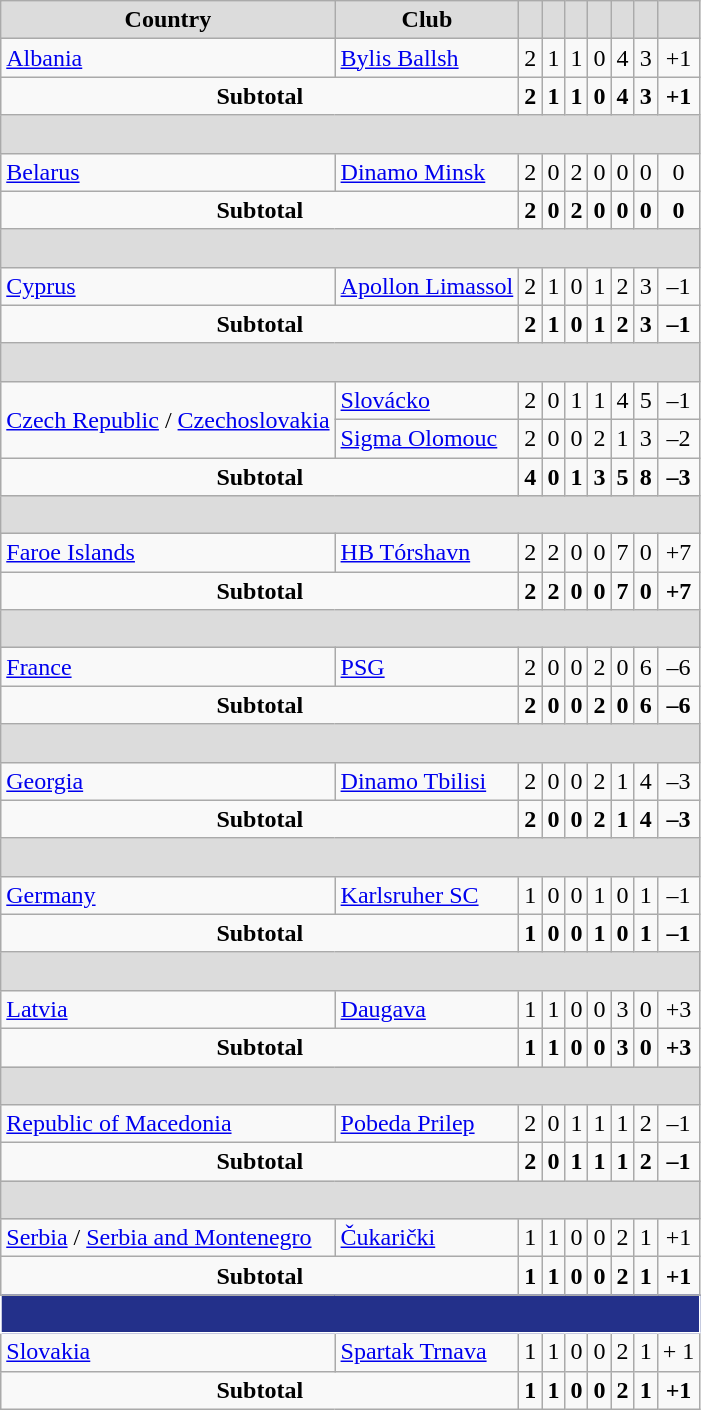<table class="wikitable" style="text-align: center;">
<tr>
<th style="background:#DCDCDC"style="background:#23308A;color:white;border:1px solid white">Country</th>
<th style="background:#DCDCDC"style="background:#23308A;color:white;border:1px solid white">Club</th>
<th style="background:#DCDCDC"style="background:#23308A;color:white;border:1px solid white"></th>
<th style="background:#DCDCDC"style="background:#23308A;color:white;border:1px solid white"></th>
<th style="background:#DCDCDC"style="background:#23308A;color:white;border:1px solid white"></th>
<th style="background:#DCDCDC"style="background:#23308A;color:white;border:1px solid white"></th>
<th style="background:#DCDCDC"style="background:#23308A;color:white;border:1px solid white"></th>
<th style="background:#DCDCDC"style="background:#23308A;color:white;border:1px solid white"></th>
<th style="background:#DCDCDC"style="background:#23308A;color:white;border:1px solid white"></th>
</tr>
<tr>
<td align=left> <a href='#'>Albania</a></td>
<td align=left><a href='#'>Bylis Ballsh</a></td>
<td>2</td>
<td>1</td>
<td>1</td>
<td>0</td>
<td>4</td>
<td>3</td>
<td>+1</td>
</tr>
<tr>
<td colspan=2 align-"center"><strong>Subtotal</strong></td>
<td><strong>2</strong></td>
<td><strong>1</strong></td>
<td><strong>1</strong></td>
<td><strong>0</strong></td>
<td><strong>4</strong></td>
<td><strong>3</strong></td>
<td><strong>+1</strong></td>
</tr>
<tr>
<th colspan=9 height="18" style="background:#DCDCDC"style="background:#23308A;color:white;border:1px solid white"></th>
</tr>
<tr>
<td align=left> <a href='#'>Belarus</a></td>
<td align=left><a href='#'>Dinamo Minsk</a></td>
<td>2</td>
<td>0</td>
<td>2</td>
<td>0</td>
<td>0</td>
<td>0</td>
<td>0</td>
</tr>
<tr>
<td colspan=2 align-"center"><strong>Subtotal</strong></td>
<td><strong>2</strong></td>
<td><strong>0</strong></td>
<td><strong>2</strong></td>
<td><strong>0</strong></td>
<td><strong>0</strong></td>
<td><strong>0</strong></td>
<td><strong>0</strong></td>
</tr>
<tr>
<th colspan=9 height="18" style="background:#DCDCDC"style="background:#23308A;color:white;border:1px solid white"></th>
</tr>
<tr>
<td align=left> <a href='#'>Cyprus</a></td>
<td align=left><a href='#'>Apollon Limassol</a></td>
<td>2</td>
<td>1</td>
<td>0</td>
<td>1</td>
<td>2</td>
<td>3</td>
<td>–1</td>
</tr>
<tr>
<td colspan=2 align-"center"><strong>Subtotal</strong></td>
<td><strong>2</strong></td>
<td><strong>1</strong></td>
<td><strong>0</strong></td>
<td><strong>1</strong></td>
<td><strong>2</strong></td>
<td><strong>3</strong></td>
<td><strong>–1</strong></td>
</tr>
<tr>
<th colspan=9 height="18" style="background:#DCDCDC"style="background:#23308A;color:white;border:1px solid white"></th>
</tr>
<tr>
<td rowspan=2 align=left> <a href='#'>Czech Republic</a> / <a href='#'>Czechoslovakia</a></td>
<td align=left><a href='#'>Slovácko</a></td>
<td>2</td>
<td>0</td>
<td>1</td>
<td>1</td>
<td>4</td>
<td>5</td>
<td>–1</td>
</tr>
<tr>
<td align=left><a href='#'>Sigma Olomouc</a></td>
<td>2</td>
<td>0</td>
<td>0</td>
<td>2</td>
<td>1</td>
<td>3</td>
<td>–2</td>
</tr>
<tr>
<td colspan=2 align-"center"><strong>Subtotal</strong></td>
<td><strong>4</strong></td>
<td><strong>0</strong></td>
<td><strong>1</strong></td>
<td><strong>3</strong></td>
<td><strong>5</strong></td>
<td><strong>8</strong></td>
<td><strong>–3</strong></td>
</tr>
<tr>
<th colspan=9 height="18" style="background:#DCDCDC"style="background:#23308A;color:white;border:1px solid white"></th>
</tr>
<tr>
<td align=left> <a href='#'>Faroe Islands</a></td>
<td align=left><a href='#'>HB Tórshavn</a></td>
<td>2</td>
<td>2</td>
<td>0</td>
<td>0</td>
<td>7</td>
<td>0</td>
<td>+7</td>
</tr>
<tr>
<td colspan=2 align-"center"><strong>Subtotal</strong></td>
<td><strong>2</strong></td>
<td><strong>2</strong></td>
<td><strong>0</strong></td>
<td><strong>0</strong></td>
<td><strong>7</strong></td>
<td><strong>0</strong></td>
<td><strong>+7</strong></td>
</tr>
<tr>
<th colspan=9 height="18" style="background:#DCDCDC"style="background:#23308A;color:white;border:1px solid white"></th>
</tr>
<tr>
<td align=left> <a href='#'>France</a></td>
<td align=left><a href='#'>PSG</a></td>
<td>2</td>
<td>0</td>
<td>0</td>
<td>2</td>
<td>0</td>
<td>6</td>
<td>–6</td>
</tr>
<tr>
<td colspan=2 align-"center"><strong>Subtotal</strong></td>
<td><strong>2</strong></td>
<td><strong>0</strong></td>
<td><strong>0</strong></td>
<td><strong>2</strong></td>
<td><strong>0</strong></td>
<td><strong>6</strong></td>
<td><strong>–6</strong></td>
</tr>
<tr>
<th colspan=9 height="18" style="background:#DCDCDC"style="background:#23308A;color:white;border:1px solid white"></th>
</tr>
<tr>
<td align=left> <a href='#'>Georgia</a></td>
<td align=left><a href='#'>Dinamo Tbilisi</a></td>
<td>2</td>
<td>0</td>
<td>0</td>
<td>2</td>
<td>1</td>
<td>4</td>
<td>–3</td>
</tr>
<tr>
<td colspan=2 align-"center"><strong>Subtotal</strong></td>
<td><strong>2</strong></td>
<td><strong>0</strong></td>
<td><strong>0</strong></td>
<td><strong>2</strong></td>
<td><strong>1</strong></td>
<td><strong>4</strong></td>
<td><strong>–3</strong></td>
</tr>
<tr>
<th colspan=9 height="18" style="background:#DCDCDC"style="background:#23308A;color:white;border:1px solid white"></th>
</tr>
<tr>
<td align=left> <a href='#'>Germany</a></td>
<td align=left><a href='#'>Karlsruher SC</a></td>
<td>1</td>
<td>0</td>
<td>0</td>
<td>1</td>
<td>0</td>
<td>1</td>
<td>–1</td>
</tr>
<tr>
<td colspan=2 align-"center"><strong>Subtotal</strong></td>
<td><strong>1</strong></td>
<td><strong>0</strong></td>
<td><strong>0</strong></td>
<td><strong>1</strong></td>
<td><strong>0</strong></td>
<td><strong>1</strong></td>
<td><strong>–1</strong></td>
</tr>
<tr>
<th colspan=9 height="18" style="background:#DCDCDC"style="background:#23308A;color:white;border:1px solid white"></th>
</tr>
<tr>
<td align=left> <a href='#'>Latvia</a></td>
<td align=left><a href='#'>Daugava</a></td>
<td>1</td>
<td>1</td>
<td>0</td>
<td>0</td>
<td>3</td>
<td>0</td>
<td>+3</td>
</tr>
<tr>
<td colspan=2 align-"center"><strong>Subtotal</strong></td>
<td><strong>1</strong></td>
<td><strong>1</strong></td>
<td><strong>0</strong></td>
<td><strong>0</strong></td>
<td><strong>3</strong></td>
<td><strong>0</strong></td>
<td><strong>+3</strong></td>
</tr>
<tr>
<th colspan=9 height="18" style="background:#DCDCDC"style="background:#23308A;color:white;border:1px solid white"></th>
</tr>
<tr>
<td align=left> <a href='#'>Republic of Macedonia</a></td>
<td align=left><a href='#'>Pobeda Prilep</a></td>
<td>2</td>
<td>0</td>
<td>1</td>
<td>1</td>
<td>1</td>
<td>2</td>
<td>–1</td>
</tr>
<tr>
<td colspan=2 align-"center"><strong>Subtotal</strong></td>
<td><strong>2</strong></td>
<td><strong>0</strong></td>
<td><strong>1</strong></td>
<td><strong>1</strong></td>
<td><strong>1</strong></td>
<td><strong>2</strong></td>
<td><strong>–1</strong></td>
</tr>
<tr>
<th colspan=9 height="18" style="background:#DCDCDC"style="background:#23308A;color:white;border:1px solid white"></th>
</tr>
<tr>
<td align=left> <a href='#'>Serbia</a> /  <a href='#'>Serbia and Montenegro</a></td>
<td align=left><a href='#'>Čukarički</a></td>
<td>1</td>
<td>1</td>
<td>0</td>
<td>0</td>
<td>2</td>
<td>1</td>
<td>+1</td>
</tr>
<tr>
<td colspan=2 align-"center"><strong>Subtotal</strong></td>
<td><strong>1</strong></td>
<td><strong>1</strong></td>
<td><strong>0</strong></td>
<td><strong>0</strong></td>
<td><strong>2</strong></td>
<td><strong>1</strong></td>
<td><strong>+1</strong></td>
</tr>
<tr>
<th colspan=9 height="18" sstyle="background:#DCDCDC"style="background:#23308A;color:white;border:1px solid white"></th>
</tr>
<tr>
<td align=left> <a href='#'>Slovakia</a></td>
<td align=left><a href='#'>Spartak Trnava</a></td>
<td>1</td>
<td>1</td>
<td>0</td>
<td>0</td>
<td>2</td>
<td>1</td>
<td>+ 1</td>
</tr>
<tr>
<td colspan=2 align-"center"><strong>Subtotal</strong></td>
<td><strong>1</strong></td>
<td><strong>1</strong></td>
<td><strong>0</strong></td>
<td><strong>0</strong></td>
<td><strong>2</strong></td>
<td><strong>1</strong></td>
<td><strong>+1</strong></td>
</tr>
</table>
